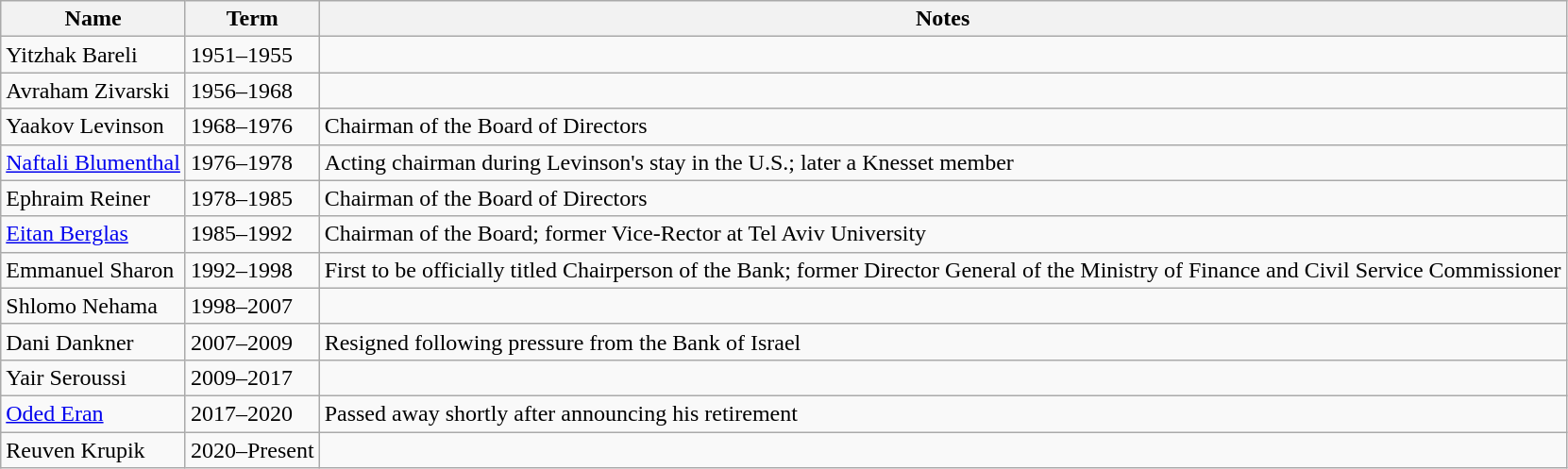<table class="wikitable">
<tr>
<th>Name</th>
<th>Term</th>
<th>Notes</th>
</tr>
<tr>
<td>Yitzhak Bareli</td>
<td>1951–1955</td>
<td></td>
</tr>
<tr>
<td>Avraham Zivarski</td>
<td>1956–1968</td>
<td></td>
</tr>
<tr>
<td>Yaakov Levinson</td>
<td>1968–1976</td>
<td>Chairman of the Board of Directors</td>
</tr>
<tr>
<td><a href='#'>Naftali Blumenthal</a></td>
<td>1976–1978</td>
<td>Acting chairman during Levinson's stay in the U.S.; later a Knesset member</td>
</tr>
<tr>
<td>Ephraim Reiner</td>
<td>1978–1985</td>
<td>Chairman of the Board of Directors</td>
</tr>
<tr>
<td><a href='#'>Eitan Berglas</a></td>
<td>1985–1992</td>
<td>Chairman of the Board; former Vice-Rector at Tel Aviv University</td>
</tr>
<tr>
<td>Emmanuel Sharon</td>
<td>1992–1998</td>
<td>First to be officially titled Chairperson of the Bank; former Director General of the Ministry of Finance and Civil Service Commissioner</td>
</tr>
<tr>
<td>Shlomo Nehama</td>
<td>1998–2007</td>
<td></td>
</tr>
<tr>
<td>Dani Dankner</td>
<td>2007–2009</td>
<td>Resigned following pressure from the Bank of Israel</td>
</tr>
<tr>
<td>Yair Seroussi</td>
<td>2009–2017</td>
<td></td>
</tr>
<tr>
<td><a href='#'>Oded Eran</a></td>
<td>2017–2020</td>
<td>Passed away shortly after announcing his retirement</td>
</tr>
<tr>
<td>Reuven Krupik</td>
<td>2020–Present</td>
<td></td>
</tr>
</table>
